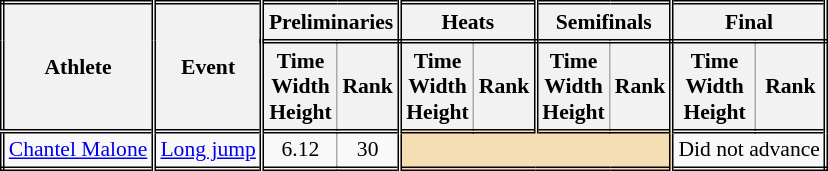<table class=wikitable style="font-size:90%; border: double;">
<tr>
<th rowspan="2" style="border-right:double">Athlete</th>
<th rowspan="2" style="border-right:double">Event</th>
<th colspan="2" style="border-right:double; border-bottom:double;">Preliminaries</th>
<th colspan="2" style="border-right:double; border-bottom:double;">Heats</th>
<th colspan="2" style="border-right:double; border-bottom:double;">Semifinals</th>
<th colspan="2" style="border-right:double; border-bottom:double;">Final</th>
</tr>
<tr>
<th>Time<br>Width<br>Height</th>
<th style="border-right:double">Rank</th>
<th>Time<br>Width<br>Height</th>
<th style="border-right:double">Rank</th>
<th>Time<br>Width<br>Height</th>
<th style="border-right:double">Rank</th>
<th>Time<br>Width<br>Height</th>
<th style="border-right:double">Rank</th>
</tr>
<tr style="border-top: double;">
<td style="border-right:double"><a href='#'>Chantel Malone</a></td>
<td style="border-right:double"><a href='#'>Long jump</a></td>
<td align=center>6.12</td>
<td align=center style="border-right:double">30</td>
<td style="border-right:double" colspan= 4 bgcolor="wheat"></td>
<td align=center colspan= 2>Did not advance</td>
</tr>
</table>
